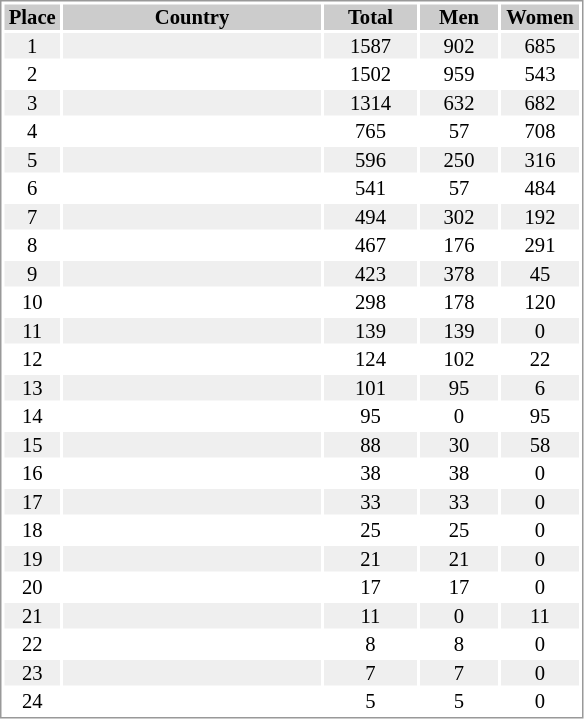<table border="0" style="border: 1px solid #999; background-color:#FFFFFF; text-align:center; font-size:86%; line-height:15px;">
<tr align="center" bgcolor="#CCCCCC">
<th width=35>Place</th>
<th width=170>Country</th>
<th width=60>Total</th>
<th width=50>Men</th>
<th width=50>Women</th>
</tr>
<tr bgcolor="#EFEFEF">
<td>1</td>
<td align="left"></td>
<td>1587</td>
<td>902</td>
<td>685</td>
</tr>
<tr>
<td>2</td>
<td align="left"></td>
<td>1502</td>
<td>959</td>
<td>543</td>
</tr>
<tr bgcolor="#EFEFEF">
<td>3</td>
<td align="left"></td>
<td>1314</td>
<td>632</td>
<td>682</td>
</tr>
<tr>
<td>4</td>
<td align="left"></td>
<td>765</td>
<td>57</td>
<td>708</td>
</tr>
<tr bgcolor="#EFEFEF">
<td>5</td>
<td align="left"></td>
<td>596</td>
<td>250</td>
<td>316</td>
</tr>
<tr>
<td>6</td>
<td align="left"></td>
<td>541</td>
<td>57</td>
<td>484</td>
</tr>
<tr bgcolor="#EFEFEF">
<td>7</td>
<td align="left"></td>
<td>494</td>
<td>302</td>
<td>192</td>
</tr>
<tr>
<td>8</td>
<td align="left"></td>
<td>467</td>
<td>176</td>
<td>291</td>
</tr>
<tr bgcolor="#EFEFEF">
<td>9</td>
<td align="left"></td>
<td>423</td>
<td>378</td>
<td>45</td>
</tr>
<tr>
<td>10</td>
<td align="left"></td>
<td>298</td>
<td>178</td>
<td>120</td>
</tr>
<tr bgcolor="#EFEFEF">
<td>11</td>
<td align="left"></td>
<td>139</td>
<td>139</td>
<td>0</td>
</tr>
<tr>
<td>12</td>
<td align="left"></td>
<td>124</td>
<td>102</td>
<td>22</td>
</tr>
<tr bgcolor="#EFEFEF">
<td>13</td>
<td align="left"></td>
<td>101</td>
<td>95</td>
<td>6</td>
</tr>
<tr>
<td>14</td>
<td align="left"></td>
<td>95</td>
<td>0</td>
<td>95</td>
</tr>
<tr bgcolor="#EFEFEF">
<td>15</td>
<td align="left"></td>
<td>88</td>
<td>30</td>
<td>58</td>
</tr>
<tr>
<td>16</td>
<td align="left"></td>
<td>38</td>
<td>38</td>
<td>0</td>
</tr>
<tr bgcolor="#EFEFEF">
<td>17</td>
<td align="left"></td>
<td>33</td>
<td>33</td>
<td>0</td>
</tr>
<tr>
<td>18</td>
<td align="left"></td>
<td>25</td>
<td>25</td>
<td>0</td>
</tr>
<tr bgcolor="#EFEFEF">
<td>19</td>
<td align="left"></td>
<td>21</td>
<td>21</td>
<td>0</td>
</tr>
<tr>
<td>20</td>
<td align="left"></td>
<td>17</td>
<td>17</td>
<td>0</td>
</tr>
<tr bgcolor="#EFEFEF">
<td>21</td>
<td align="left"></td>
<td>11</td>
<td>0</td>
<td>11</td>
</tr>
<tr>
<td>22</td>
<td align="left"></td>
<td>8</td>
<td>8</td>
<td>0</td>
</tr>
<tr bgcolor="#EFEFEF">
<td>23</td>
<td align="left"></td>
<td>7</td>
<td>7</td>
<td>0</td>
</tr>
<tr>
<td>24</td>
<td align="left"></td>
<td>5</td>
<td>5</td>
<td>0</td>
</tr>
</table>
